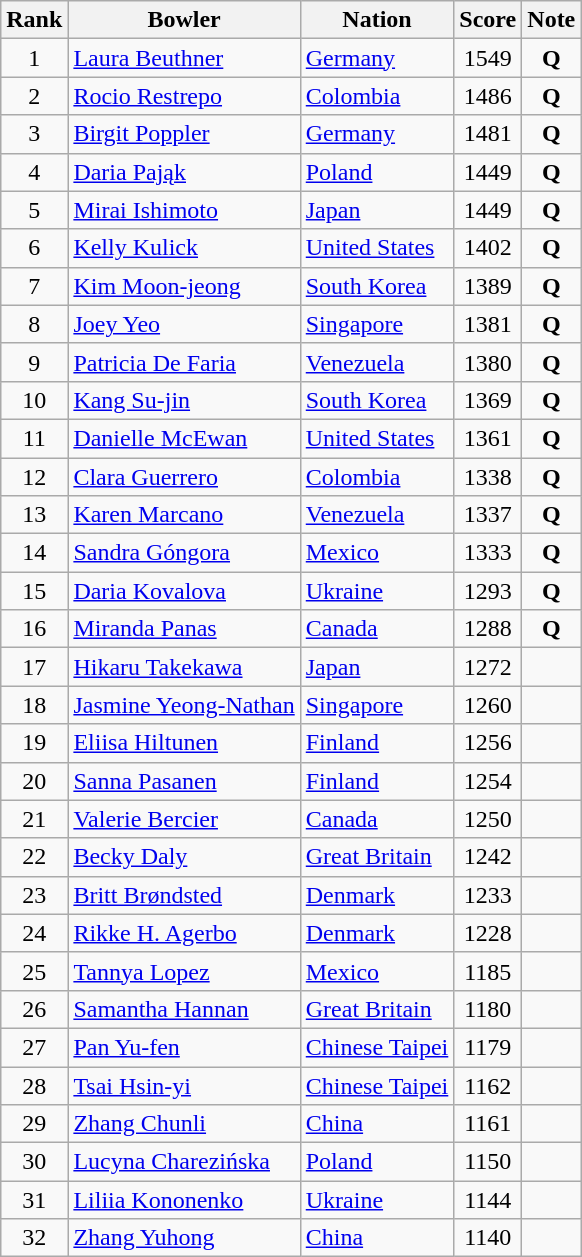<table class="wikitable sortable" style="text-align:center">
<tr>
<th>Rank</th>
<th>Bowler</th>
<th>Nation</th>
<th>Score</th>
<th>Note</th>
</tr>
<tr>
<td>1</td>
<td align=left><a href='#'>Laura Beuthner</a></td>
<td align=left> <a href='#'>Germany</a></td>
<td>1549</td>
<td><strong>Q</strong></td>
</tr>
<tr>
<td>2</td>
<td align=left><a href='#'>Rocio Restrepo</a></td>
<td align=left> <a href='#'>Colombia</a></td>
<td>1486</td>
<td><strong>Q</strong></td>
</tr>
<tr>
<td>3</td>
<td align=left><a href='#'>Birgit Poppler</a></td>
<td align=left> <a href='#'>Germany</a></td>
<td>1481</td>
<td><strong>Q</strong></td>
</tr>
<tr>
<td>4</td>
<td align=left><a href='#'>Daria Pająk</a></td>
<td align=left> <a href='#'>Poland</a></td>
<td>1449</td>
<td><strong>Q</strong></td>
</tr>
<tr>
<td>5</td>
<td align=left><a href='#'>Mirai Ishimoto</a></td>
<td align=left> <a href='#'>Japan</a></td>
<td>1449</td>
<td><strong>Q</strong></td>
</tr>
<tr>
<td>6</td>
<td align=left><a href='#'>Kelly Kulick</a></td>
<td align=left> <a href='#'>United States</a></td>
<td>1402</td>
<td><strong>Q</strong></td>
</tr>
<tr>
<td>7</td>
<td align=left><a href='#'>Kim Moon-jeong</a></td>
<td align=left> <a href='#'>South Korea</a></td>
<td>1389</td>
<td><strong>Q</strong></td>
</tr>
<tr>
<td>8</td>
<td align=left><a href='#'>Joey Yeo</a></td>
<td align=left> <a href='#'>Singapore</a></td>
<td>1381</td>
<td><strong>Q</strong></td>
</tr>
<tr>
<td>9</td>
<td align=left><a href='#'>Patricia De Faria</a></td>
<td align=left> <a href='#'>Venezuela</a></td>
<td>1380</td>
<td><strong>Q</strong></td>
</tr>
<tr>
<td>10</td>
<td align=left><a href='#'>Kang Su-jin</a></td>
<td align=left> <a href='#'>South Korea</a></td>
<td>1369</td>
<td><strong>Q</strong></td>
</tr>
<tr>
<td>11</td>
<td align=left><a href='#'>Danielle McEwan</a></td>
<td align=left> <a href='#'>United States</a></td>
<td>1361</td>
<td><strong>Q</strong></td>
</tr>
<tr>
<td>12</td>
<td align=left><a href='#'>Clara Guerrero</a></td>
<td align=left> <a href='#'>Colombia</a></td>
<td>1338</td>
<td><strong>Q</strong></td>
</tr>
<tr>
<td>13</td>
<td align=left><a href='#'>Karen Marcano</a></td>
<td align=left> <a href='#'>Venezuela</a></td>
<td>1337</td>
<td><strong>Q</strong></td>
</tr>
<tr>
<td>14</td>
<td align=left><a href='#'>Sandra Góngora</a></td>
<td align=left> <a href='#'>Mexico</a></td>
<td>1333</td>
<td><strong>Q</strong></td>
</tr>
<tr>
<td>15</td>
<td align=left><a href='#'>Daria Kovalova</a></td>
<td align=left> <a href='#'>Ukraine</a></td>
<td>1293</td>
<td><strong>Q</strong></td>
</tr>
<tr>
<td>16</td>
<td align=left><a href='#'>Miranda Panas</a></td>
<td align=left> <a href='#'>Canada</a></td>
<td>1288</td>
<td><strong>Q</strong></td>
</tr>
<tr>
<td>17</td>
<td align=left><a href='#'>Hikaru Takekawa</a></td>
<td align=left> <a href='#'>Japan</a></td>
<td>1272</td>
<td></td>
</tr>
<tr>
<td>18</td>
<td align=left><a href='#'>Jasmine Yeong-Nathan</a></td>
<td align=left> <a href='#'>Singapore</a></td>
<td>1260</td>
<td></td>
</tr>
<tr>
<td>19</td>
<td align=left><a href='#'>Eliisa Hiltunen</a></td>
<td align=left> <a href='#'>Finland</a></td>
<td>1256</td>
<td></td>
</tr>
<tr>
<td>20</td>
<td align=left><a href='#'>Sanna Pasanen</a></td>
<td align=left> <a href='#'>Finland</a></td>
<td>1254</td>
<td></td>
</tr>
<tr>
<td>21</td>
<td align=left><a href='#'>Valerie Bercier</a></td>
<td align=left> <a href='#'>Canada</a></td>
<td>1250</td>
<td></td>
</tr>
<tr>
<td>22</td>
<td align=left><a href='#'>Becky Daly</a></td>
<td align=left> <a href='#'>Great Britain</a></td>
<td>1242</td>
<td></td>
</tr>
<tr>
<td>23</td>
<td align=left><a href='#'>Britt Brøndsted</a></td>
<td align=left> <a href='#'>Denmark</a></td>
<td>1233</td>
<td></td>
</tr>
<tr>
<td>24</td>
<td align=left><a href='#'>Rikke H. Agerbo</a></td>
<td align=left> <a href='#'>Denmark</a></td>
<td>1228</td>
<td></td>
</tr>
<tr>
<td>25</td>
<td align=left><a href='#'>Tannya Lopez</a></td>
<td align=left> <a href='#'>Mexico</a></td>
<td>1185</td>
<td></td>
</tr>
<tr>
<td>26</td>
<td align=left><a href='#'>Samantha Hannan</a></td>
<td align=left> <a href='#'>Great Britain</a></td>
<td>1180</td>
<td></td>
</tr>
<tr>
<td>27</td>
<td align=left><a href='#'>Pan Yu-fen</a></td>
<td align=left> <a href='#'>Chinese Taipei</a></td>
<td>1179</td>
<td></td>
</tr>
<tr>
<td>28</td>
<td align=left><a href='#'>Tsai Hsin-yi</a></td>
<td align=left> <a href='#'>Chinese Taipei</a></td>
<td>1162</td>
<td></td>
</tr>
<tr>
<td>29</td>
<td align=left><a href='#'>Zhang Chunli</a></td>
<td align=left> <a href='#'>China</a></td>
<td>1161</td>
<td></td>
</tr>
<tr>
<td>30</td>
<td align=left><a href='#'>Lucyna Charezińska</a></td>
<td align=left> <a href='#'>Poland</a></td>
<td>1150</td>
<td></td>
</tr>
<tr>
<td>31</td>
<td align=left><a href='#'>Liliia Kononenko</a></td>
<td align=left> <a href='#'>Ukraine</a></td>
<td>1144</td>
<td></td>
</tr>
<tr>
<td>32</td>
<td align=left><a href='#'>Zhang Yuhong</a></td>
<td align=left> <a href='#'>China</a></td>
<td>1140</td>
<td></td>
</tr>
</table>
